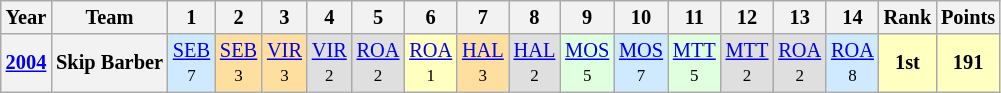<table class="wikitable" style="text-align:center; font-size:85%">
<tr>
<th>Year</th>
<th>Team</th>
<th>1</th>
<th>2</th>
<th>3</th>
<th>4</th>
<th>5</th>
<th>6</th>
<th>7</th>
<th>8</th>
<th>9</th>
<th>10</th>
<th>11</th>
<th>12</th>
<th>13</th>
<th>14</th>
<th>Rank</th>
<th>Points</th>
</tr>
<tr>
<th><a href='#'>2004</a></th>
<th>Skip Barber</th>
<td style="background:#CFEAFF;"><a href='#'>SEB</a><br><small>7</small></td>
<td style="background:#FFDF9F;"><a href='#'>SEB</a><br><small>3</small></td>
<td style="background:#FFDF9F;"><a href='#'>VIR</a><br><small>3</small></td>
<td style="background:#DFDFDF;"><a href='#'>VIR</a><br><small>2</small></td>
<td style="background:#DFDFDF;"><a href='#'>ROA</a><br><small>2</small></td>
<td style="background:#FFFFBF;"><a href='#'>ROA</a><br><small>1</small></td>
<td style="background:#FFDF9F;"><a href='#'>HAL</a><br><small>3</small></td>
<td style="background:#DFDFDF;"><a href='#'>HAL</a><br><small>2</small></td>
<td style="background:#DFFFDF;"><a href='#'>MOS</a><br><small>5</small></td>
<td style="background:#CFEAFF;"><a href='#'>MOS</a><br><small>7</small></td>
<td style="background:#DFFFDF;"><a href='#'>MTT</a><br><small>5</small></td>
<td style="background:#DFDFDF;"><a href='#'>MTT</a><br><small>2</small></td>
<td style="background:#DFDFDF;"><a href='#'>ROA</a><br><small>2</small></td>
<td style="background:#CFEAFF;"><a href='#'>ROA</a><br><small>8</small></td>
<th style="background:#FFFFBF;">1st</th>
<th style="background:#FFFFBF;">191</th>
</tr>
</table>
